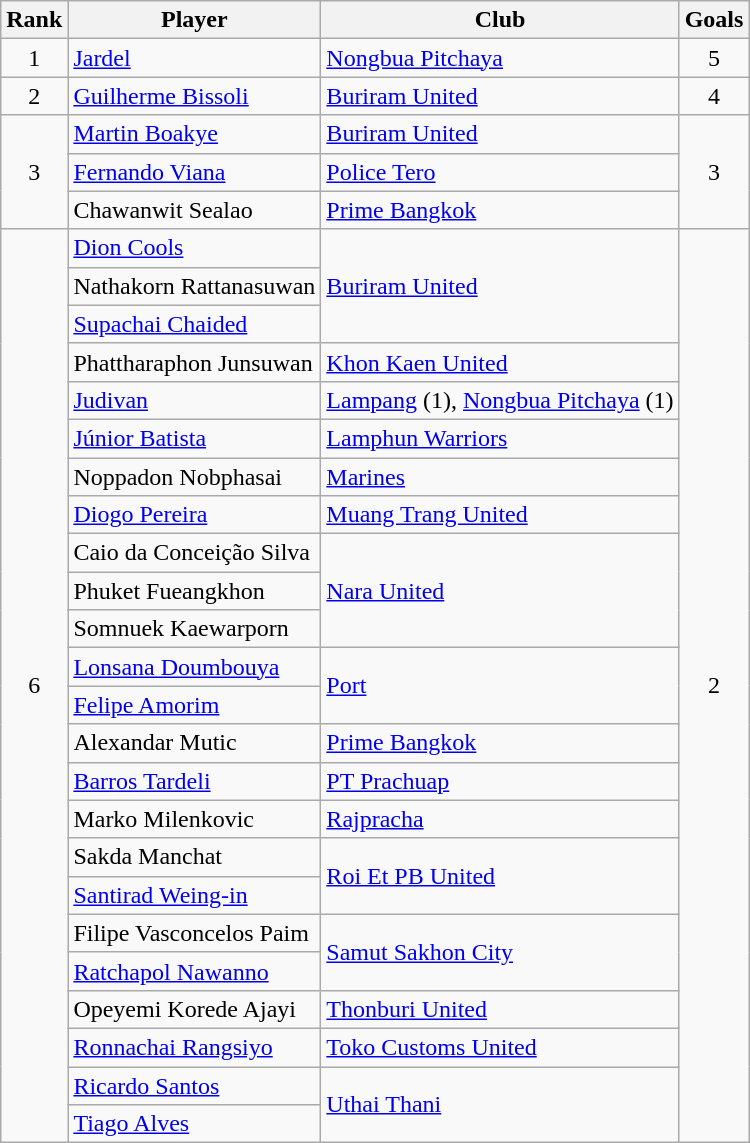<table class="wikitable sortable" style="text-align:center">
<tr>
<th>Rank</th>
<th>Player</th>
<th>Club</th>
<th>Goals</th>
</tr>
<tr>
<td>1</td>
<td align="left"> <a href='#'>Jardel</a></td>
<td align="left"><a href='#'>Nongbua Pitchaya</a></td>
<td>5</td>
</tr>
<tr>
<td>2</td>
<td align="left"> <a href='#'>Guilherme Bissoli</a></td>
<td align="left"><a href='#'>Buriram United</a></td>
<td>4</td>
</tr>
<tr>
<td rowspan="3">3</td>
<td align="left"> <a href='#'>Martin Boakye</a></td>
<td align="left"><a href='#'>Buriram United</a></td>
<td rowspan="3">3</td>
</tr>
<tr>
<td align="left"> <a href='#'>Fernando Viana</a></td>
<td align="left"><a href='#'>Police Tero</a></td>
</tr>
<tr>
<td align="left"> Chawanwit Sealao</td>
<td align="left"><a href='#'>Prime Bangkok</a></td>
</tr>
<tr>
<td rowspan="24">6</td>
<td align="left"> <a href='#'>Dion Cools</a></td>
<td align="left"rowspan="3"><a href='#'>Buriram United</a></td>
<td rowspan="24">2</td>
</tr>
<tr>
<td align="left"> Nathakorn Rattanasuwan</td>
</tr>
<tr>
<td align="left"> <a href='#'>Supachai Chaided</a></td>
</tr>
<tr>
<td align="left"> Phattharaphon Junsuwan</td>
<td align="left"><a href='#'>Khon Kaen United</a></td>
</tr>
<tr>
<td align="left"> <a href='#'>Judivan</a></td>
<td align="left"><a href='#'>Lampang</a> (1), <a href='#'>Nongbua Pitchaya</a> (1)</td>
</tr>
<tr>
<td align="left"> <a href='#'>Júnior Batista</a></td>
<td align="left"><a href='#'>Lamphun Warriors</a></td>
</tr>
<tr>
<td align="left"> Noppadon Nobphasai</td>
<td align="left"><a href='#'>Marines</a></td>
</tr>
<tr>
<td align="left"> <a href='#'>Diogo Pereira</a></td>
<td align="left"><a href='#'>Muang Trang United</a></td>
</tr>
<tr>
<td align="left"> Caio da Conceição Silva</td>
<td align="left"rowspan="3"><a href='#'>Nara United</a></td>
</tr>
<tr>
<td align="left"> Phuket Fueangkhon</td>
</tr>
<tr>
<td align="left"> Somnuek Kaewarporn</td>
</tr>
<tr>
<td align="left"> <a href='#'>Lonsana Doumbouya</a></td>
<td align="left"rowspan="2"><a href='#'>Port</a></td>
</tr>
<tr>
<td align="left"> <a href='#'>Felipe Amorim</a></td>
</tr>
<tr>
<td align="left"> Alexandar Mutic</td>
<td align="left"><a href='#'>Prime Bangkok</a></td>
</tr>
<tr>
<td align="left"> <a href='#'>Barros Tardeli</a></td>
<td align="left"><a href='#'>PT Prachuap</a></td>
</tr>
<tr>
<td align="left"> Marko Milenkovic</td>
<td align="left"><a href='#'>Rajpracha</a></td>
</tr>
<tr>
<td align="left"> Sakda Manchat</td>
<td align="left"rowspan="2"><a href='#'>Roi Et PB United</a></td>
</tr>
<tr>
<td align="left"> <a href='#'>Santirad Weing-in</a></td>
</tr>
<tr>
<td align="left"> Filipe Vasconcelos Paim</td>
<td align="left"rowspan="2"><a href='#'>Samut Sakhon City</a></td>
</tr>
<tr>
<td align="left"> <a href='#'>Ratchapol Nawanno</a></td>
</tr>
<tr>
<td align="left"> Opeyemi Korede Ajayi</td>
<td align="left"><a href='#'>Thonburi United</a></td>
</tr>
<tr>
<td align="left"> <a href='#'>Ronnachai Rangsiyo</a></td>
<td align="left"><a href='#'>Toko Customs United</a></td>
</tr>
<tr>
<td align="left"> <a href='#'>Ricardo Santos</a></td>
<td align="left"rowspan="2"><a href='#'>Uthai Thani</a></td>
</tr>
<tr>
<td align="left"> <a href='#'>Tiago Alves</a></td>
</tr>
</table>
